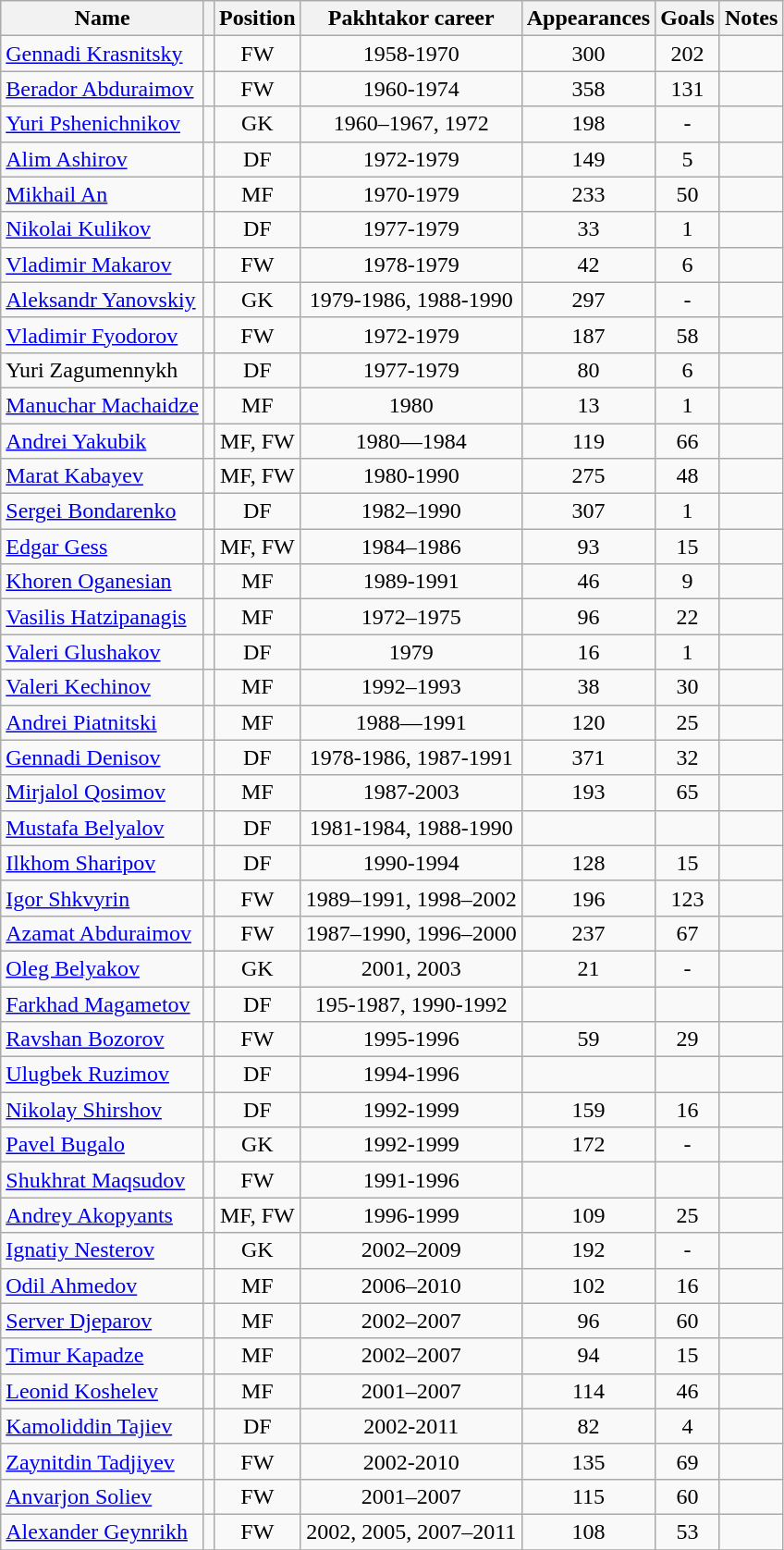<table class="wikitable sortable" style="text-align:center;">
<tr>
<th>Name</th>
<th></th>
<th>Position</th>
<th>Pakhtakor career</th>
<th>Appearances</th>
<th>Goals</th>
<th class="unsortable">Notes</th>
</tr>
<tr>
<td align="left"><a href='#'>Gennadi Krasnitsky</a></td>
<td></td>
<td>FW</td>
<td>1958-1970</td>
<td>300</td>
<td>202</td>
<td></td>
</tr>
<tr>
<td align="left"><a href='#'>Berador Abduraimov</a></td>
<td></td>
<td>FW</td>
<td>1960-1974</td>
<td>358</td>
<td>131</td>
<td></td>
</tr>
<tr>
<td align="left"><a href='#'>Yuri Pshenichnikov</a></td>
<td></td>
<td>GK</td>
<td>1960–1967, 1972</td>
<td>198</td>
<td>-</td>
<td></td>
</tr>
<tr>
<td align="left"><a href='#'>Alim Ashirov</a></td>
<td></td>
<td>DF</td>
<td>1972-1979</td>
<td>149</td>
<td>5</td>
<td></td>
</tr>
<tr>
<td align="left"><a href='#'>Mikhail An</a></td>
<td></td>
<td>MF</td>
<td>1970-1979</td>
<td>233</td>
<td>50</td>
<td></td>
</tr>
<tr>
<td align="left"><a href='#'>Nikolai Kulikov</a></td>
<td></td>
<td>DF</td>
<td>1977-1979</td>
<td>33</td>
<td>1</td>
<td></td>
</tr>
<tr>
<td align="left"><a href='#'>Vladimir Makarov</a></td>
<td></td>
<td>FW</td>
<td>1978-1979</td>
<td>42</td>
<td>6</td>
<td></td>
</tr>
<tr>
<td align="left"><a href='#'>Aleksandr Yanovskiy</a></td>
<td></td>
<td>GK</td>
<td>1979-1986, 1988-1990</td>
<td>297</td>
<td>-</td>
<td></td>
</tr>
<tr>
<td align="left"><a href='#'>Vladimir Fyodorov</a></td>
<td></td>
<td>FW</td>
<td>1972-1979</td>
<td>187</td>
<td>58</td>
<td></td>
</tr>
<tr>
<td align="left">Yuri Zagumennykh</td>
<td></td>
<td>DF</td>
<td>1977-1979</td>
<td>80</td>
<td>6</td>
<td></td>
</tr>
<tr>
<td align="left"><a href='#'>Manuchar Machaidze</a></td>
<td></td>
<td>MF</td>
<td>1980</td>
<td>13</td>
<td>1</td>
<td></td>
</tr>
<tr>
<td align="left"><a href='#'>Andrei Yakubik</a></td>
<td></td>
<td>MF, FW</td>
<td>1980—1984</td>
<td>119</td>
<td>66</td>
<td></td>
</tr>
<tr>
<td align="left"><a href='#'>Marat Kabayev</a></td>
<td></td>
<td>MF, FW</td>
<td>1980-1990</td>
<td>275</td>
<td>48</td>
<td></td>
</tr>
<tr>
<td align="left"><a href='#'>Sergei Bondarenko</a></td>
<td></td>
<td>DF</td>
<td>1982–1990</td>
<td>307</td>
<td>1</td>
<td></td>
</tr>
<tr>
<td align="left"><a href='#'>Edgar Gess</a></td>
<td></td>
<td>MF, FW</td>
<td>1984–1986</td>
<td>93</td>
<td>15</td>
<td></td>
</tr>
<tr>
<td align="left"><a href='#'>Khoren Oganesian</a></td>
<td></td>
<td>MF</td>
<td>1989-1991</td>
<td>46</td>
<td>9</td>
<td></td>
</tr>
<tr>
<td align="left"><a href='#'>Vasilis Hatzipanagis</a></td>
<td></td>
<td>MF</td>
<td>1972–1975</td>
<td>96</td>
<td>22</td>
<td></td>
</tr>
<tr>
<td align="left"><a href='#'>Valeri Glushakov</a></td>
<td></td>
<td>DF</td>
<td>1979</td>
<td>16</td>
<td>1</td>
<td></td>
</tr>
<tr>
<td align="left"><a href='#'>Valeri Kechinov</a></td>
<td></td>
<td>MF</td>
<td>1992–1993</td>
<td>38</td>
<td>30</td>
<td></td>
</tr>
<tr>
<td align="left"><a href='#'>Andrei Piatnitski</a></td>
<td></td>
<td>MF</td>
<td>1988—1991</td>
<td>120</td>
<td>25</td>
<td></td>
</tr>
<tr>
<td align="left"><a href='#'>Gennadi Denisov</a></td>
<td></td>
<td>DF</td>
<td>1978-1986, 1987-1991</td>
<td>371</td>
<td>32</td>
<td></td>
</tr>
<tr>
<td align="left"><a href='#'>Mirjalol Qosimov</a></td>
<td></td>
<td>MF</td>
<td>1987-2003</td>
<td>193</td>
<td>65</td>
<td></td>
</tr>
<tr>
<td align="left"><a href='#'>Mustafa Belyalov</a></td>
<td></td>
<td>DF</td>
<td>1981-1984, 1988-1990</td>
<td></td>
<td></td>
<td></td>
</tr>
<tr>
<td align="left"><a href='#'>Ilkhom Sharipov</a></td>
<td></td>
<td>DF</td>
<td>1990-1994</td>
<td>128</td>
<td>15</td>
<td></td>
</tr>
<tr>
<td align="left"><a href='#'>Igor Shkvyrin</a></td>
<td></td>
<td>FW</td>
<td>1989–1991, 1998–2002</td>
<td>196</td>
<td>123</td>
<td></td>
</tr>
<tr>
<td align="left"><a href='#'>Azamat Abduraimov</a></td>
<td></td>
<td>FW</td>
<td>1987–1990, 1996–2000</td>
<td>237</td>
<td>67</td>
<td></td>
</tr>
<tr>
<td align="left"><a href='#'>Oleg Belyakov</a></td>
<td></td>
<td>GK</td>
<td>2001, 2003</td>
<td>21</td>
<td>-</td>
<td></td>
</tr>
<tr>
<td align="left"><a href='#'>Farkhad Magametov</a></td>
<td></td>
<td>DF</td>
<td>195-1987, 1990-1992</td>
<td></td>
<td></td>
<td></td>
</tr>
<tr>
<td align="left"><a href='#'>Ravshan Bozorov</a></td>
<td></td>
<td>FW</td>
<td>1995-1996</td>
<td>59</td>
<td>29</td>
<td></td>
</tr>
<tr>
<td align="left"><a href='#'>Ulugbek Ruzimov</a></td>
<td></td>
<td>DF</td>
<td>1994-1996</td>
<td></td>
<td></td>
<td></td>
</tr>
<tr>
<td align="left"><a href='#'>Nikolay Shirshov</a></td>
<td></td>
<td>DF</td>
<td>1992-1999</td>
<td>159</td>
<td>16</td>
<td></td>
</tr>
<tr>
<td align="left"><a href='#'>Pavel Bugalo</a></td>
<td></td>
<td>GK</td>
<td>1992-1999</td>
<td>172</td>
<td>-</td>
<td></td>
</tr>
<tr>
<td align="left"><a href='#'>Shukhrat Maqsudov</a></td>
<td></td>
<td>FW</td>
<td>1991-1996</td>
<td></td>
<td></td>
<td></td>
</tr>
<tr>
<td align="left"><a href='#'>Andrey Akopyants</a></td>
<td></td>
<td>MF, FW</td>
<td>1996-1999</td>
<td>109</td>
<td>25</td>
<td></td>
</tr>
<tr>
<td align="left"><a href='#'>Ignatiy Nesterov</a></td>
<td></td>
<td>GK</td>
<td>2002–2009</td>
<td>192</td>
<td>-</td>
<td></td>
</tr>
<tr>
<td align="left"><a href='#'>Odil Ahmedov</a></td>
<td></td>
<td>MF</td>
<td>2006–2010</td>
<td>102</td>
<td>16</td>
<td></td>
</tr>
<tr>
<td align="left"><a href='#'>Server Djeparov</a></td>
<td></td>
<td>MF</td>
<td>2002–2007</td>
<td>96</td>
<td>60</td>
<td></td>
</tr>
<tr>
<td align="left"><a href='#'>Timur Kapadze</a></td>
<td></td>
<td>MF</td>
<td>2002–2007</td>
<td>94</td>
<td>15</td>
<td></td>
</tr>
<tr>
<td align="left"><a href='#'>Leonid Koshelev</a></td>
<td></td>
<td>MF</td>
<td>2001–2007</td>
<td>114</td>
<td>46</td>
<td></td>
</tr>
<tr>
<td align="left"><a href='#'>Kamoliddin Tajiev</a></td>
<td></td>
<td>DF</td>
<td>2002-2011</td>
<td>82</td>
<td>4</td>
<td></td>
</tr>
<tr>
<td align="left"><a href='#'>Zaynitdin Tadjiyev</a></td>
<td></td>
<td>FW</td>
<td>2002-2010</td>
<td>135</td>
<td>69</td>
<td></td>
</tr>
<tr>
<td align="left"><a href='#'>Anvarjon Soliev</a></td>
<td></td>
<td>FW</td>
<td>2001–2007</td>
<td>115</td>
<td>60</td>
<td></td>
</tr>
<tr>
<td align="left"><a href='#'>Alexander Geynrikh</a></td>
<td></td>
<td>FW</td>
<td>2002, 2005, 2007–2011</td>
<td>108</td>
<td>53</td>
<td></td>
</tr>
<tr>
</tr>
</table>
